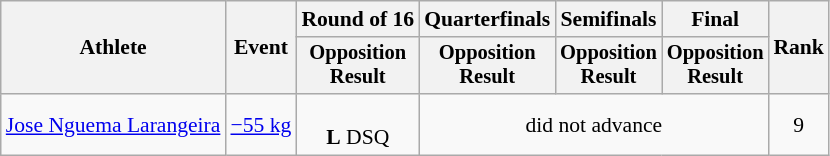<table class="wikitable" style="font-size:90%;">
<tr>
<th rowspan=2>Athlete</th>
<th rowspan=2>Event</th>
<th>Round of 16</th>
<th>Quarterfinals</th>
<th>Semifinals</th>
<th>Final</th>
<th rowspan=2>Rank</th>
</tr>
<tr style="font-size:95%">
<th>Opposition<br>Result</th>
<th>Opposition<br>Result</th>
<th>Opposition<br>Result</th>
<th>Opposition<br>Result</th>
</tr>
<tr align=center>
<td align=left><a href='#'>Jose Nguema Larangeira</a></td>
<td align=left><a href='#'>−55 kg</a></td>
<td><br><strong>L</strong> DSQ</td>
<td colspan=3>did not advance</td>
<td>9</td>
</tr>
</table>
